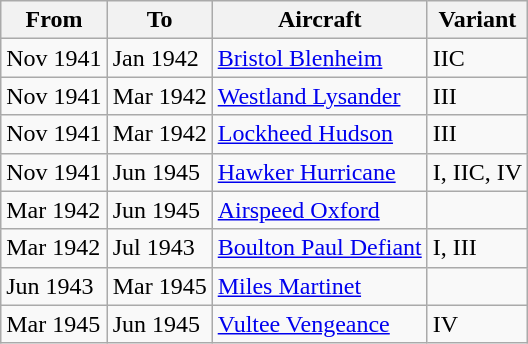<table class="wikitable">
<tr>
<th>From</th>
<th>To</th>
<th>Aircraft</th>
<th>Variant</th>
</tr>
<tr>
<td>Nov 1941</td>
<td>Jan 1942</td>
<td><a href='#'>Bristol Blenheim</a></td>
<td>IIC</td>
</tr>
<tr>
<td>Nov 1941</td>
<td>Mar 1942</td>
<td><a href='#'>Westland Lysander</a></td>
<td>III</td>
</tr>
<tr>
<td>Nov 1941</td>
<td>Mar 1942</td>
<td><a href='#'>Lockheed Hudson</a></td>
<td>III</td>
</tr>
<tr>
<td>Nov 1941</td>
<td>Jun 1945</td>
<td><a href='#'>Hawker Hurricane</a></td>
<td>I, IIC, IV</td>
</tr>
<tr>
<td>Mar 1942</td>
<td>Jun 1945</td>
<td><a href='#'>Airspeed Oxford</a></td>
<td></td>
</tr>
<tr>
<td>Mar 1942</td>
<td>Jul 1943</td>
<td><a href='#'>Boulton Paul Defiant</a></td>
<td>I, III</td>
</tr>
<tr>
<td>Jun 1943</td>
<td>Mar 1945</td>
<td><a href='#'>Miles Martinet</a></td>
<td></td>
</tr>
<tr>
<td>Mar 1945</td>
<td>Jun 1945</td>
<td><a href='#'>Vultee Vengeance</a></td>
<td>IV</td>
</tr>
</table>
